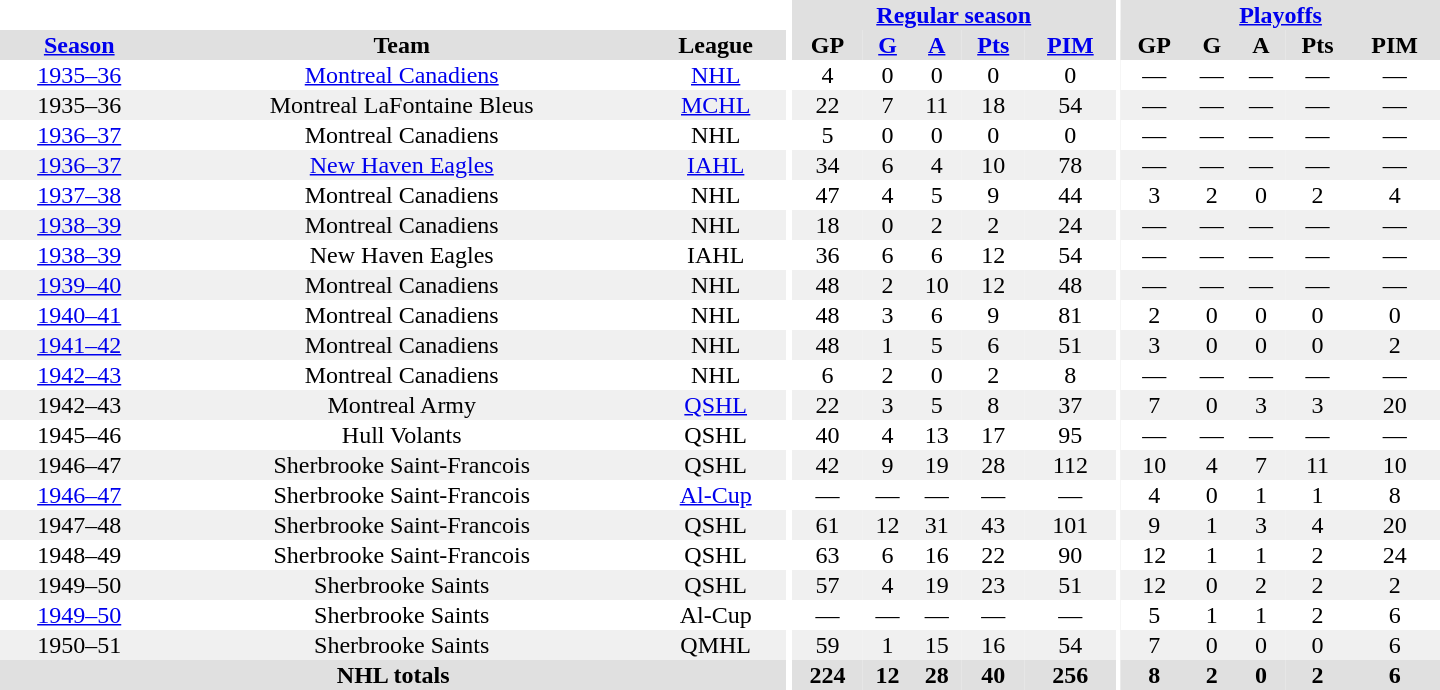<table border="0" cellpadding="1" cellspacing="0" style="text-align:center; width:60em">
<tr bgcolor="#e0e0e0">
<th colspan="3" bgcolor="#ffffff"></th>
<th rowspan="100" bgcolor="#ffffff"></th>
<th colspan="5"><a href='#'>Regular season</a></th>
<th rowspan="100" bgcolor="#ffffff"></th>
<th colspan="5"><a href='#'>Playoffs</a></th>
</tr>
<tr bgcolor="#e0e0e0">
<th><a href='#'>Season</a></th>
<th>Team</th>
<th>League</th>
<th>GP</th>
<th><a href='#'>G</a></th>
<th><a href='#'>A</a></th>
<th><a href='#'>Pts</a></th>
<th><a href='#'>PIM</a></th>
<th>GP</th>
<th>G</th>
<th>A</th>
<th>Pts</th>
<th>PIM</th>
</tr>
<tr>
<td><a href='#'>1935–36</a></td>
<td><a href='#'>Montreal Canadiens</a></td>
<td><a href='#'>NHL</a></td>
<td>4</td>
<td>0</td>
<td>0</td>
<td>0</td>
<td>0</td>
<td>—</td>
<td>—</td>
<td>—</td>
<td>—</td>
<td>—</td>
</tr>
<tr bgcolor="#f0f0f0">
<td>1935–36</td>
<td>Montreal LaFontaine Bleus</td>
<td><a href='#'>MCHL</a></td>
<td>22</td>
<td>7</td>
<td>11</td>
<td>18</td>
<td>54</td>
<td>—</td>
<td>—</td>
<td>—</td>
<td>—</td>
<td>—</td>
</tr>
<tr>
<td><a href='#'>1936–37</a></td>
<td>Montreal Canadiens</td>
<td>NHL</td>
<td>5</td>
<td>0</td>
<td>0</td>
<td>0</td>
<td>0</td>
<td>—</td>
<td>—</td>
<td>—</td>
<td>—</td>
<td>—</td>
</tr>
<tr bgcolor="#f0f0f0">
<td><a href='#'>1936–37</a></td>
<td><a href='#'>New Haven Eagles</a></td>
<td><a href='#'>IAHL</a></td>
<td>34</td>
<td>6</td>
<td>4</td>
<td>10</td>
<td>78</td>
<td>—</td>
<td>—</td>
<td>—</td>
<td>—</td>
<td>—</td>
</tr>
<tr>
<td><a href='#'>1937–38</a></td>
<td>Montreal Canadiens</td>
<td>NHL</td>
<td>47</td>
<td>4</td>
<td>5</td>
<td>9</td>
<td>44</td>
<td>3</td>
<td>2</td>
<td>0</td>
<td>2</td>
<td>4</td>
</tr>
<tr bgcolor="#f0f0f0">
<td><a href='#'>1938–39</a></td>
<td>Montreal Canadiens</td>
<td>NHL</td>
<td>18</td>
<td>0</td>
<td>2</td>
<td>2</td>
<td>24</td>
<td>—</td>
<td>—</td>
<td>—</td>
<td>—</td>
<td>—</td>
</tr>
<tr>
<td><a href='#'>1938–39</a></td>
<td>New Haven Eagles</td>
<td>IAHL</td>
<td>36</td>
<td>6</td>
<td>6</td>
<td>12</td>
<td>54</td>
<td>—</td>
<td>—</td>
<td>—</td>
<td>—</td>
<td>—</td>
</tr>
<tr bgcolor="#f0f0f0">
<td><a href='#'>1939–40</a></td>
<td>Montreal Canadiens</td>
<td>NHL</td>
<td>48</td>
<td>2</td>
<td>10</td>
<td>12</td>
<td>48</td>
<td>—</td>
<td>—</td>
<td>—</td>
<td>—</td>
<td>—</td>
</tr>
<tr>
<td><a href='#'>1940–41</a></td>
<td>Montreal Canadiens</td>
<td>NHL</td>
<td>48</td>
<td>3</td>
<td>6</td>
<td>9</td>
<td>81</td>
<td>2</td>
<td>0</td>
<td>0</td>
<td>0</td>
<td>0</td>
</tr>
<tr bgcolor="#f0f0f0">
<td><a href='#'>1941–42</a></td>
<td>Montreal Canadiens</td>
<td>NHL</td>
<td>48</td>
<td>1</td>
<td>5</td>
<td>6</td>
<td>51</td>
<td>3</td>
<td>0</td>
<td>0</td>
<td>0</td>
<td>2</td>
</tr>
<tr>
<td><a href='#'>1942–43</a></td>
<td>Montreal Canadiens</td>
<td>NHL</td>
<td>6</td>
<td>2</td>
<td>0</td>
<td>2</td>
<td>8</td>
<td>—</td>
<td>—</td>
<td>—</td>
<td>—</td>
<td>—</td>
</tr>
<tr bgcolor="#f0f0f0">
<td>1942–43</td>
<td>Montreal Army</td>
<td><a href='#'>QSHL</a></td>
<td>22</td>
<td>3</td>
<td>5</td>
<td>8</td>
<td>37</td>
<td>7</td>
<td>0</td>
<td>3</td>
<td>3</td>
<td>20</td>
</tr>
<tr>
<td>1945–46</td>
<td>Hull Volants</td>
<td>QSHL</td>
<td>40</td>
<td>4</td>
<td>13</td>
<td>17</td>
<td>95</td>
<td>—</td>
<td>—</td>
<td>—</td>
<td>—</td>
<td>—</td>
</tr>
<tr bgcolor="#f0f0f0">
<td>1946–47</td>
<td>Sherbrooke Saint-Francois</td>
<td>QSHL</td>
<td>42</td>
<td>9</td>
<td>19</td>
<td>28</td>
<td>112</td>
<td>10</td>
<td>4</td>
<td>7</td>
<td>11</td>
<td>10</td>
</tr>
<tr>
<td><a href='#'>1946–47</a></td>
<td>Sherbrooke Saint-Francois</td>
<td><a href='#'>Al-Cup</a></td>
<td>—</td>
<td>—</td>
<td>—</td>
<td>—</td>
<td>—</td>
<td>4</td>
<td>0</td>
<td>1</td>
<td>1</td>
<td>8</td>
</tr>
<tr bgcolor="#f0f0f0">
<td>1947–48</td>
<td>Sherbrooke Saint-Francois</td>
<td>QSHL</td>
<td>61</td>
<td>12</td>
<td>31</td>
<td>43</td>
<td>101</td>
<td>9</td>
<td>1</td>
<td>3</td>
<td>4</td>
<td>20</td>
</tr>
<tr>
<td>1948–49</td>
<td>Sherbrooke Saint-Francois</td>
<td>QSHL</td>
<td>63</td>
<td>6</td>
<td>16</td>
<td>22</td>
<td>90</td>
<td>12</td>
<td>1</td>
<td>1</td>
<td>2</td>
<td>24</td>
</tr>
<tr bgcolor="#f0f0f0">
<td>1949–50</td>
<td>Sherbrooke Saints</td>
<td>QSHL</td>
<td>57</td>
<td>4</td>
<td>19</td>
<td>23</td>
<td>51</td>
<td>12</td>
<td>0</td>
<td>2</td>
<td>2</td>
<td>2</td>
</tr>
<tr>
<td><a href='#'>1949–50</a></td>
<td>Sherbrooke Saints</td>
<td>Al-Cup</td>
<td>—</td>
<td>—</td>
<td>—</td>
<td>—</td>
<td>—</td>
<td>5</td>
<td>1</td>
<td>1</td>
<td>2</td>
<td>6</td>
</tr>
<tr bgcolor="#f0f0f0">
<td>1950–51</td>
<td>Sherbrooke Saints</td>
<td>QMHL</td>
<td>59</td>
<td>1</td>
<td>15</td>
<td>16</td>
<td>54</td>
<td>7</td>
<td>0</td>
<td>0</td>
<td>0</td>
<td>6</td>
</tr>
<tr bgcolor="#e0e0e0">
<th colspan="3">NHL totals</th>
<th>224</th>
<th>12</th>
<th>28</th>
<th>40</th>
<th>256</th>
<th>8</th>
<th>2</th>
<th>0</th>
<th>2</th>
<th>6</th>
</tr>
</table>
